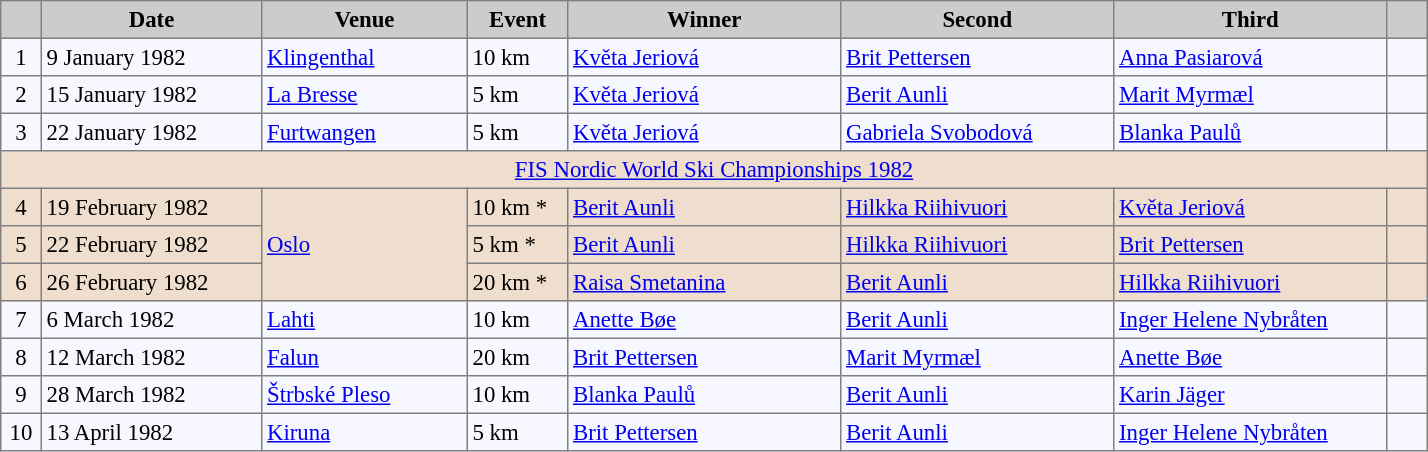<table bgcolor="#f7f8ff" cellpadding="3" cellspacing="0" border="1" style="font-size: 95%; border: gray solid 1px; border-collapse: collapse;">
<tr bgcolor="#CCCCCC">
<td align="center" width="20"><strong></strong></td>
<td align="center" width="140"><strong>Date</strong></td>
<td align="center" width="130"><strong>Venue</strong></td>
<td align="center" width="60"><strong>Event</strong></td>
<td align="center" width="175"><strong>Winner</strong></td>
<td align="center" width="175"><strong>Second </strong></td>
<td align="center" width="175"><strong> Third </strong></td>
<td align="center" width="20"><strong></strong></td>
</tr>
<tr align="left">
<td align=center>1</td>
<td>9 January 1982</td>
<td> <a href='#'>Klingenthal</a></td>
<td>10 km</td>
<td> <a href='#'>Květa Jeriová</a></td>
<td> <a href='#'>Brit Pettersen</a></td>
<td> <a href='#'>Anna Pasiarová</a></td>
<td></td>
</tr>
<tr align="left">
<td align=center>2</td>
<td>15 January 1982</td>
<td> <a href='#'>La Bresse</a></td>
<td>5 km</td>
<td> <a href='#'>Květa Jeriová</a></td>
<td> <a href='#'>Berit Aunli</a></td>
<td> <a href='#'>Marit Myrmæl</a></td>
<td></td>
</tr>
<tr align="left">
<td align=center>3</td>
<td>22 January 1982</td>
<td> <a href='#'>Furtwangen</a></td>
<td>5 km</td>
<td> <a href='#'>Květa Jeriová</a></td>
<td> <a href='#'>Gabriela Svobodová</a></td>
<td> <a href='#'>Blanka Paulů</a></td>
<td></td>
</tr>
<tr bgcolor=#EFDECD>
<td colspan="9" align="center"><a href='#'>FIS Nordic World Ski Championships 1982</a></td>
</tr>
<tr bgcolor=#EFDECD>
<td align=center>4</td>
<td>19 February 1982</td>
<td rowspan=3> <a href='#'>Oslo</a></td>
<td>10 km *</td>
<td> <a href='#'>Berit Aunli</a></td>
<td> <a href='#'>Hilkka Riihivuori</a></td>
<td> <a href='#'>Květa Jeriová</a></td>
<td></td>
</tr>
<tr align="left" bgcolor=#EFDECD>
<td align=center>5</td>
<td>22 February 1982</td>
<td>5 km *</td>
<td> <a href='#'>Berit Aunli</a></td>
<td> <a href='#'>Hilkka Riihivuori</a></td>
<td> <a href='#'>Brit Pettersen</a></td>
<td></td>
</tr>
<tr align="left" bgcolor=#EFDECD>
<td align=center>6</td>
<td>26 February 1982</td>
<td>20 km *</td>
<td> <a href='#'>Raisa Smetanina</a></td>
<td> <a href='#'>Berit Aunli</a></td>
<td> <a href='#'>Hilkka Riihivuori</a></td>
<td></td>
</tr>
<tr align="left">
<td align=center>7</td>
<td>6 March 1982</td>
<td> <a href='#'>Lahti</a></td>
<td>10 km</td>
<td> <a href='#'>Anette Bøe</a></td>
<td> <a href='#'>Berit Aunli</a></td>
<td> <a href='#'>Inger Helene Nybråten</a></td>
<td></td>
</tr>
<tr align="left">
<td align=center>8</td>
<td>12 March 1982</td>
<td> <a href='#'>Falun</a></td>
<td>20 km</td>
<td> <a href='#'>Brit Pettersen</a></td>
<td> <a href='#'>Marit Myrmæl</a></td>
<td> <a href='#'>Anette Bøe</a></td>
<td></td>
</tr>
<tr align="left">
<td align=center>9</td>
<td>28 March 1982</td>
<td> <a href='#'>Štrbské Pleso</a></td>
<td>10 km</td>
<td> <a href='#'>Blanka Paulů</a></td>
<td> <a href='#'>Berit Aunli</a></td>
<td> <a href='#'>Karin Jäger</a></td>
<td></td>
</tr>
<tr align="left">
<td align=center>10</td>
<td>13 April 1982</td>
<td> <a href='#'>Kiruna</a></td>
<td>5 km</td>
<td> <a href='#'>Brit Pettersen</a></td>
<td> <a href='#'>Berit Aunli</a></td>
<td> <a href='#'>Inger Helene Nybråten</a></td>
<td></td>
</tr>
</table>
